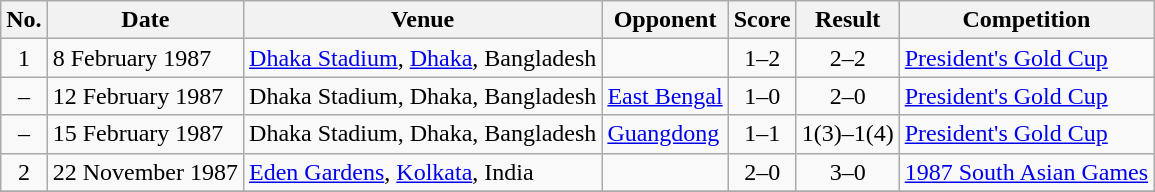<table class="wikitable sortable">
<tr>
<th scope="col">No.</th>
<th scope="col">Date</th>
<th scope="col">Venue</th>
<th scope="col">Opponent</th>
<th scope="col">Score</th>
<th scope="col">Result</th>
<th scope="col">Competition</th>
</tr>
<tr>
<td align="center">1</td>
<td>8 February 1987</td>
<td><a href='#'>Dhaka Stadium</a>, <a href='#'>Dhaka</a>, Bangladesh</td>
<td></td>
<td align="center">1–2</td>
<td align="center">2–2</td>
<td><a href='#'>President's Gold Cup</a></td>
</tr>
<tr>
<td align="center">–</td>
<td>12 February 1987</td>
<td>Dhaka Stadium, Dhaka, Bangladesh</td>
<td> <a href='#'>East Bengal</a></td>
<td align="center">1–0</td>
<td align="center">2–0</td>
<td><a href='#'>President's Gold Cup</a></td>
</tr>
<tr>
<td align="center">–</td>
<td>15 February 1987</td>
<td>Dhaka Stadium, Dhaka, Bangladesh</td>
<td> <a href='#'>Guangdong</a></td>
<td align="center">1–1</td>
<td align="center">1(3)–1(4)</td>
<td><a href='#'>President's Gold Cup</a></td>
</tr>
<tr>
<td align="center">2</td>
<td>22 November 1987</td>
<td><a href='#'>Eden Gardens</a>, <a href='#'>Kolkata</a>, India</td>
<td></td>
<td align="center">2–0</td>
<td align="center">3–0</td>
<td><a href='#'>1987 South Asian Games</a></td>
</tr>
<tr>
</tr>
</table>
